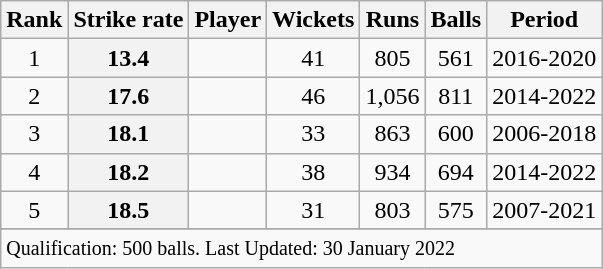<table class="wikitable plainrowheaders sortable">
<tr>
<th scope=col>Rank</th>
<th scope=col>Strike rate</th>
<th scope=col>Player</th>
<th scope=col>Wickets</th>
<th scope=col>Runs</th>
<th scope=col>Balls</th>
<th scope=col>Period</th>
</tr>
<tr>
<td align=center>1</td>
<th scope=row style=text-align:center;>13.4</th>
<td></td>
<td align=center>41</td>
<td align=center>805</td>
<td align=center>561</td>
<td>2016-2020</td>
</tr>
<tr>
<td align=center>2</td>
<th scope=row style=text-align:center;>17.6</th>
<td> </td>
<td align=center>46</td>
<td align=center>1,056</td>
<td align=center>811</td>
<td>2014-2022</td>
</tr>
<tr>
<td align=center>3</td>
<th scope=row style=text-align:center;>18.1</th>
<td></td>
<td align=center>33</td>
<td align=center>863</td>
<td align=center>600</td>
<td>2006-2018</td>
</tr>
<tr>
<td align=center>4</td>
<th scope=row style=text-align:center;>18.2</th>
<td> </td>
<td align=center>38</td>
<td align=center>934</td>
<td align=center>694</td>
<td>2014-2022</td>
</tr>
<tr>
<td align=center>5</td>
<th scope=row style=text-align:center;>18.5</th>
<td> </td>
<td align=center>31</td>
<td align=center>803</td>
<td align=center>575</td>
<td>2007-2021</td>
</tr>
<tr>
</tr>
<tr class=sortbottom>
<td colspan=7><small>Qualification: 500 balls. Last Updated: 30 January 2022</small></td>
</tr>
</table>
